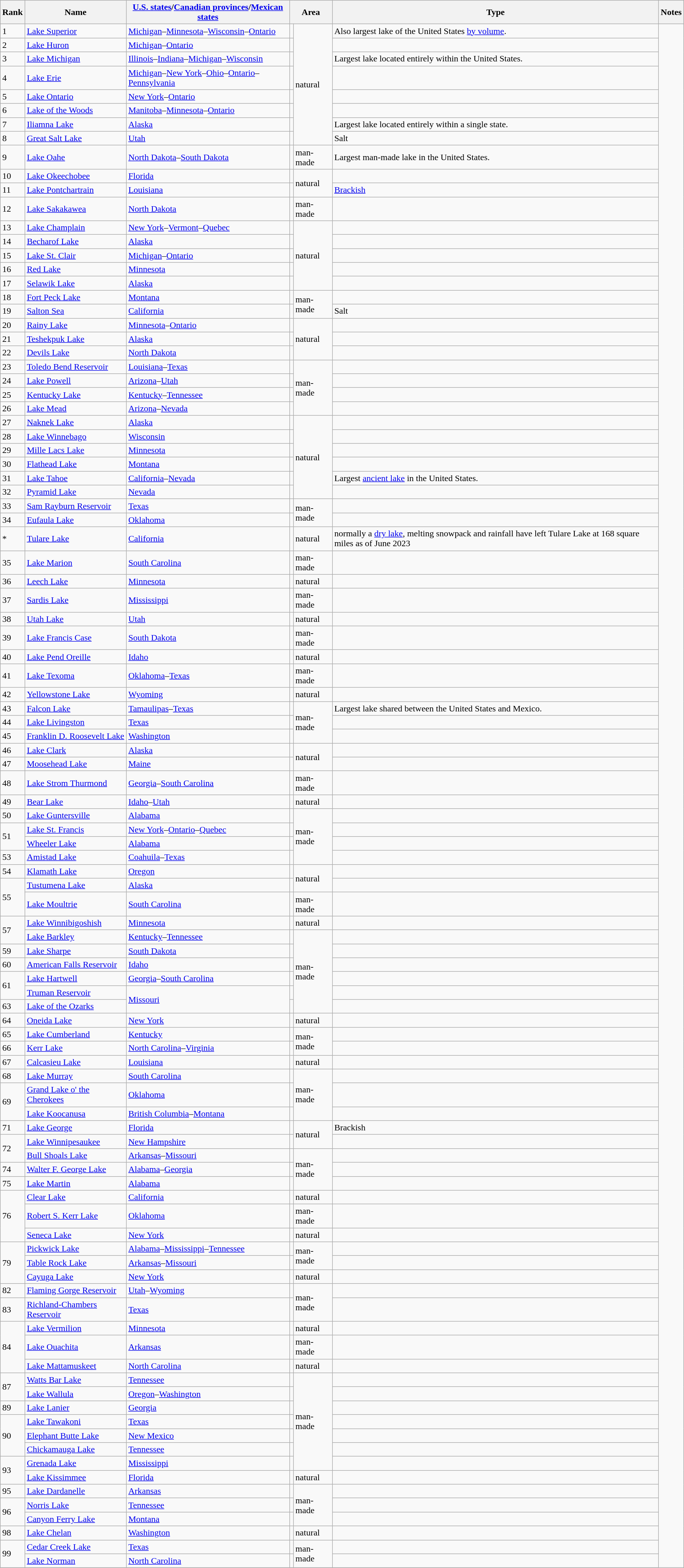<table class="wikitable sortable">
<tr>
<th>Rank</th>
<th>Name</th>
<th><a href='#'>U.S. states</a>/<a href='#'>Canadian provinces</a>/<a href='#'>Mexican states</a></th>
<th colspan=2>Area</th>
<th>Type</th>
<th>Notes</th>
</tr>
<tr>
<td>1</td>
<td><a href='#'>Lake Superior</a></td>
<td><a href='#'>Michigan</a>–<a href='#'>Minnesota</a>–<a href='#'>Wisconsin</a>–<a href='#'>Ontario</a></td>
<td></td>
<td rowspan="8">natural</td>
<td>Also largest lake of the United States <a href='#'>by volume</a>.</td>
</tr>
<tr>
<td>2</td>
<td><a href='#'>Lake Huron</a></td>
<td><a href='#'>Michigan</a>–<a href='#'>Ontario</a></td>
<td></td>
<td></td>
</tr>
<tr>
<td>3</td>
<td><a href='#'>Lake Michigan</a></td>
<td><a href='#'>Illinois</a>–<a href='#'>Indiana</a>–<a href='#'>Michigan</a>–<a href='#'>Wisconsin</a></td>
<td></td>
<td>Largest lake located entirely within the United States.</td>
</tr>
<tr>
<td>4</td>
<td><a href='#'>Lake Erie</a></td>
<td><a href='#'>Michigan</a>–<a href='#'>New York</a>–<a href='#'>Ohio</a>–<a href='#'>Ontario</a>–<a href='#'>Pennsylvania</a></td>
<td></td>
<td></td>
</tr>
<tr>
<td>5</td>
<td><a href='#'>Lake Ontario</a></td>
<td><a href='#'>New York</a>–<a href='#'>Ontario</a></td>
<td></td>
<td></td>
</tr>
<tr>
<td>6</td>
<td><a href='#'>Lake of the Woods</a></td>
<td><a href='#'>Manitoba</a>–<a href='#'>Minnesota</a>–<a href='#'>Ontario</a></td>
<td></td>
<td></td>
</tr>
<tr>
<td>7</td>
<td><a href='#'>Iliamna Lake</a></td>
<td><a href='#'>Alaska</a></td>
<td></td>
<td>Largest lake located entirely within a single state.</td>
</tr>
<tr>
<td>8</td>
<td><a href='#'>Great Salt Lake</a></td>
<td><a href='#'>Utah</a></td>
<td></td>
<td>Salt</td>
</tr>
<tr>
<td>9</td>
<td><a href='#'>Lake Oahe</a></td>
<td><a href='#'>North Dakota</a>–<a href='#'>South Dakota</a></td>
<td></td>
<td>man-made</td>
<td>Largest man-made lake in the United States.</td>
</tr>
<tr>
<td>10</td>
<td><a href='#'>Lake Okeechobee</a></td>
<td><a href='#'>Florida</a></td>
<td></td>
<td rowspan="2">natural</td>
<td></td>
</tr>
<tr>
<td>11</td>
<td><a href='#'>Lake Pontchartrain</a></td>
<td><a href='#'>Louisiana</a></td>
<td></td>
<td><a href='#'>Brackish</a></td>
</tr>
<tr>
<td>12</td>
<td><a href='#'>Lake Sakakawea</a></td>
<td><a href='#'>North Dakota</a></td>
<td></td>
<td>man-made</td>
<td></td>
</tr>
<tr>
<td>13</td>
<td><a href='#'>Lake Champlain</a></td>
<td><a href='#'>New York</a>–<a href='#'>Vermont</a>–<a href='#'>Quebec</a></td>
<td></td>
<td rowspan="5">natural</td>
<td></td>
</tr>
<tr>
<td>14</td>
<td><a href='#'>Becharof Lake</a></td>
<td><a href='#'>Alaska</a></td>
<td></td>
<td></td>
</tr>
<tr>
<td>15</td>
<td><a href='#'>Lake St. Clair</a></td>
<td><a href='#'>Michigan</a>–<a href='#'>Ontario</a></td>
<td></td>
<td></td>
</tr>
<tr>
<td>16</td>
<td><a href='#'>Red Lake</a></td>
<td><a href='#'>Minnesota</a></td>
<td></td>
<td></td>
</tr>
<tr>
<td>17</td>
<td><a href='#'>Selawik Lake</a></td>
<td><a href='#'>Alaska</a></td>
<td></td>
<td></td>
</tr>
<tr>
<td>18</td>
<td><a href='#'>Fort Peck Lake</a></td>
<td><a href='#'>Montana</a></td>
<td></td>
<td rowspan="2">man-made</td>
<td></td>
</tr>
<tr>
<td>19</td>
<td><a href='#'>Salton Sea</a></td>
<td><a href='#'>California</a></td>
<td></td>
<td>Salt</td>
</tr>
<tr>
<td>20</td>
<td><a href='#'>Rainy Lake</a></td>
<td><a href='#'>Minnesota</a>–<a href='#'>Ontario</a></td>
<td></td>
<td rowspan="3">natural</td>
<td></td>
</tr>
<tr>
<td>21</td>
<td><a href='#'>Teshekpuk Lake</a></td>
<td><a href='#'>Alaska</a></td>
<td></td>
<td></td>
</tr>
<tr>
<td>22</td>
<td><a href='#'>Devils Lake</a></td>
<td><a href='#'>North Dakota</a></td>
<td></td>
<td></td>
</tr>
<tr>
<td>23</td>
<td><a href='#'>Toledo Bend Reservoir</a></td>
<td><a href='#'>Louisiana</a>–<a href='#'>Texas</a></td>
<td></td>
<td rowspan="4">man-made</td>
<td></td>
</tr>
<tr>
<td>24</td>
<td><a href='#'>Lake Powell</a></td>
<td><a href='#'>Arizona</a>–<a href='#'>Utah</a></td>
<td></td>
<td></td>
</tr>
<tr>
<td>25</td>
<td><a href='#'>Kentucky Lake</a></td>
<td><a href='#'>Kentucky</a>–<a href='#'>Tennessee</a></td>
<td></td>
<td></td>
</tr>
<tr>
<td>26</td>
<td><a href='#'>Lake Mead</a></td>
<td><a href='#'>Arizona</a>–<a href='#'>Nevada</a></td>
<td></td>
<td></td>
</tr>
<tr>
<td>27</td>
<td><a href='#'>Naknek Lake</a></td>
<td><a href='#'>Alaska</a></td>
<td></td>
<td rowspan="6">natural</td>
<td></td>
</tr>
<tr>
<td>28</td>
<td><a href='#'>Lake Winnebago</a></td>
<td><a href='#'>Wisconsin</a></td>
<td></td>
<td></td>
</tr>
<tr>
<td>29</td>
<td><a href='#'>Mille Lacs Lake</a></td>
<td><a href='#'>Minnesota</a></td>
<td></td>
<td></td>
</tr>
<tr>
<td>30</td>
<td><a href='#'>Flathead Lake</a></td>
<td><a href='#'>Montana</a></td>
<td></td>
<td></td>
</tr>
<tr>
<td>31</td>
<td><a href='#'>Lake Tahoe</a></td>
<td><a href='#'>California</a>–<a href='#'>Nevada</a></td>
<td></td>
<td>Largest <a href='#'>ancient lake</a> in the United States.</td>
</tr>
<tr>
<td>32</td>
<td><a href='#'>Pyramid Lake</a></td>
<td><a href='#'>Nevada</a></td>
<td></td>
<td></td>
</tr>
<tr>
<td>33</td>
<td><a href='#'>Sam Rayburn Reservoir</a></td>
<td><a href='#'>Texas</a></td>
<td></td>
<td rowspan="2">man-made</td>
<td></td>
</tr>
<tr>
<td>34</td>
<td><a href='#'>Eufaula Lake</a></td>
<td><a href='#'>Oklahoma</a></td>
<td></td>
<td></td>
</tr>
<tr>
<td>*</td>
<td><a href='#'>Tulare Lake</a></td>
<td><a href='#'>California</a></td>
<td></td>
<td>natural</td>
<td>normally a <a href='#'>dry lake</a>, melting snowpack and rainfall have left Tulare Lake at 168 square miles as of June 2023</td>
</tr>
<tr>
<td>35</td>
<td><a href='#'>Lake Marion</a></td>
<td><a href='#'>South Carolina</a></td>
<td></td>
<td>man-made</td>
<td></td>
</tr>
<tr>
<td>36</td>
<td><a href='#'>Leech Lake</a></td>
<td><a href='#'>Minnesota</a></td>
<td></td>
<td>natural</td>
<td></td>
</tr>
<tr>
<td>37</td>
<td><a href='#'>Sardis Lake</a></td>
<td><a href='#'>Mississippi</a></td>
<td></td>
<td>man-made</td>
<td></td>
</tr>
<tr>
<td>38</td>
<td><a href='#'>Utah Lake</a></td>
<td><a href='#'>Utah</a></td>
<td></td>
<td>natural</td>
<td></td>
</tr>
<tr>
<td>39</td>
<td><a href='#'>Lake Francis Case</a></td>
<td><a href='#'>South Dakota</a></td>
<td></td>
<td>man-made</td>
<td></td>
</tr>
<tr>
<td>40</td>
<td><a href='#'>Lake Pend Oreille</a></td>
<td><a href='#'>Idaho</a></td>
<td></td>
<td>natural</td>
<td></td>
</tr>
<tr>
<td>41</td>
<td><a href='#'>Lake Texoma</a></td>
<td><a href='#'>Oklahoma</a>–<a href='#'>Texas</a></td>
<td></td>
<td>man-made</td>
<td></td>
</tr>
<tr>
<td>42</td>
<td><a href='#'>Yellowstone Lake</a></td>
<td><a href='#'>Wyoming</a></td>
<td></td>
<td>natural</td>
<td></td>
</tr>
<tr>
<td>43</td>
<td><a href='#'>Falcon Lake</a></td>
<td><a href='#'>Tamaulipas</a>–<a href='#'>Texas</a></td>
<td></td>
<td rowspan="3">man-made</td>
<td>Largest lake shared between the United States and Mexico.</td>
</tr>
<tr>
<td>44</td>
<td><a href='#'>Lake Livingston</a></td>
<td><a href='#'>Texas</a></td>
<td></td>
<td></td>
</tr>
<tr>
<td>45</td>
<td><a href='#'>Franklin D. Roosevelt Lake</a></td>
<td><a href='#'>Washington</a></td>
<td></td>
<td></td>
</tr>
<tr>
<td>46</td>
<td><a href='#'>Lake Clark</a></td>
<td><a href='#'>Alaska</a></td>
<td></td>
<td rowspan="2">natural</td>
<td></td>
</tr>
<tr>
<td>47</td>
<td><a href='#'>Moosehead Lake</a></td>
<td><a href='#'>Maine</a></td>
<td></td>
<td></td>
</tr>
<tr>
<td>48</td>
<td><a href='#'>Lake Strom Thurmond</a></td>
<td><a href='#'>Georgia</a>–<a href='#'>South Carolina</a></td>
<td></td>
<td>man-made</td>
<td></td>
</tr>
<tr>
<td>49</td>
<td><a href='#'>Bear Lake</a></td>
<td><a href='#'>Idaho</a>–<a href='#'>Utah</a></td>
<td></td>
<td>natural</td>
<td></td>
</tr>
<tr>
<td>50</td>
<td><a href='#'>Lake Guntersville</a></td>
<td><a href='#'>Alabama</a></td>
<td></td>
<td rowspan="4">man-made</td>
<td></td>
</tr>
<tr>
<td rowspan="2">51</td>
<td><a href='#'>Lake St. Francis</a></td>
<td><a href='#'>New York</a>–<a href='#'>Ontario</a>–<a href='#'>Quebec</a></td>
<td></td>
<td></td>
</tr>
<tr>
<td><a href='#'>Wheeler Lake</a></td>
<td><a href='#'>Alabama</a></td>
<td></td>
<td></td>
</tr>
<tr>
<td>53</td>
<td><a href='#'>Amistad Lake</a></td>
<td><a href='#'>Coahuila</a>–<a href='#'>Texas</a></td>
<td></td>
<td></td>
</tr>
<tr>
<td>54</td>
<td><a href='#'>Klamath Lake</a></td>
<td><a href='#'>Oregon</a></td>
<td></td>
<td rowspan="2">natural</td>
<td></td>
</tr>
<tr>
<td rowspan="2">55</td>
<td><a href='#'>Tustumena Lake</a></td>
<td><a href='#'>Alaska</a></td>
<td></td>
<td></td>
</tr>
<tr>
<td><a href='#'>Lake Moultrie</a></td>
<td><a href='#'>South Carolina</a></td>
<td></td>
<td>man-made</td>
<td></td>
</tr>
<tr>
<td rowspan="2">57</td>
<td><a href='#'>Lake Winnibigoshish</a></td>
<td><a href='#'>Minnesota</a></td>
<td></td>
<td>natural</td>
<td></td>
</tr>
<tr>
<td><a href='#'>Lake Barkley</a></td>
<td><a href='#'>Kentucky</a>–<a href='#'>Tennessee</a></td>
<td></td>
<td rowspan="6">man-made</td>
<td></td>
</tr>
<tr>
<td>59</td>
<td><a href='#'>Lake Sharpe</a></td>
<td><a href='#'>South Dakota</a></td>
<td></td>
<td></td>
</tr>
<tr>
<td>60</td>
<td><a href='#'>American Falls Reservoir</a></td>
<td><a href='#'>Idaho</a></td>
<td></td>
<td></td>
</tr>
<tr>
<td rowspan="2">61</td>
<td><a href='#'>Lake Hartwell</a></td>
<td><a href='#'>Georgia</a>–<a href='#'>South Carolina</a></td>
<td></td>
<td></td>
</tr>
<tr>
<td><a href='#'>Truman Reservoir</a></td>
<td rowspan="2"><a href='#'>Missouri</a></td>
<td></td>
<td></td>
</tr>
<tr>
<td>63</td>
<td><a href='#'>Lake of the Ozarks</a></td>
<td></td>
<td></td>
</tr>
<tr>
<td>64</td>
<td><a href='#'>Oneida Lake</a></td>
<td><a href='#'>New York</a></td>
<td></td>
<td>natural</td>
<td></td>
</tr>
<tr>
<td>65</td>
<td><a href='#'>Lake Cumberland</a></td>
<td><a href='#'>Kentucky</a></td>
<td></td>
<td rowspan="2">man-made</td>
<td></td>
</tr>
<tr>
<td>66</td>
<td><a href='#'>Kerr Lake</a></td>
<td><a href='#'>North Carolina</a>–<a href='#'>Virginia</a></td>
<td></td>
<td></td>
</tr>
<tr>
<td>67</td>
<td><a href='#'>Calcasieu Lake</a></td>
<td><a href='#'>Louisiana</a></td>
<td></td>
<td>natural</td>
<td></td>
</tr>
<tr>
<td>68</td>
<td><a href='#'>Lake Murray</a></td>
<td><a href='#'>South Carolina</a></td>
<td></td>
<td rowspan="3">man-made</td>
<td></td>
</tr>
<tr>
<td rowspan="2">69</td>
<td><a href='#'>Grand Lake o' the Cherokees</a></td>
<td><a href='#'>Oklahoma</a></td>
<td></td>
<td></td>
</tr>
<tr>
<td><a href='#'>Lake Koocanusa</a></td>
<td><a href='#'>British Columbia</a>–<a href='#'>Montana</a></td>
<td></td>
<td></td>
</tr>
<tr>
<td>71</td>
<td><a href='#'>Lake George</a></td>
<td><a href='#'>Florida</a></td>
<td></td>
<td rowspan="2">natural</td>
<td>Brackish</td>
</tr>
<tr>
<td rowspan="2">72</td>
<td><a href='#'>Lake Winnipesaukee</a></td>
<td><a href='#'>New Hampshire</a></td>
<td></td>
<td></td>
</tr>
<tr>
<td><a href='#'>Bull Shoals Lake</a></td>
<td><a href='#'>Arkansas</a>–<a href='#'>Missouri</a></td>
<td></td>
<td rowspan="3">man-made</td>
<td></td>
</tr>
<tr>
<td>74</td>
<td><a href='#'>Walter F. George Lake</a></td>
<td><a href='#'>Alabama</a>–<a href='#'>Georgia</a></td>
<td></td>
<td></td>
</tr>
<tr>
<td>75</td>
<td><a href='#'>Lake Martin</a></td>
<td><a href='#'>Alabama</a></td>
<td></td>
<td></td>
</tr>
<tr>
<td rowspan="3">76</td>
<td><a href='#'>Clear Lake</a></td>
<td><a href='#'>California</a></td>
<td></td>
<td>natural</td>
<td></td>
</tr>
<tr>
<td><a href='#'>Robert S. Kerr Lake</a></td>
<td><a href='#'>Oklahoma</a></td>
<td></td>
<td>man-made</td>
<td></td>
</tr>
<tr>
<td><a href='#'>Seneca Lake</a></td>
<td><a href='#'>New York</a></td>
<td></td>
<td>natural</td>
<td></td>
</tr>
<tr>
<td rowspan="3">79</td>
<td><a href='#'>Pickwick Lake</a></td>
<td><a href='#'>Alabama</a>–<a href='#'>Mississippi</a>–<a href='#'>Tennessee</a></td>
<td></td>
<td rowspan="2">man-made</td>
<td></td>
</tr>
<tr>
<td><a href='#'>Table Rock Lake</a></td>
<td><a href='#'>Arkansas</a>–<a href='#'>Missouri</a></td>
<td></td>
<td></td>
</tr>
<tr>
<td><a href='#'>Cayuga Lake</a></td>
<td><a href='#'>New York</a></td>
<td></td>
<td>natural</td>
<td></td>
</tr>
<tr>
<td>82</td>
<td><a href='#'>Flaming Gorge Reservoir</a></td>
<td><a href='#'>Utah</a>–<a href='#'>Wyoming</a></td>
<td></td>
<td rowspan="2">man-made</td>
<td></td>
</tr>
<tr>
<td>83</td>
<td><a href='#'>Richland-Chambers Reservoir</a></td>
<td><a href='#'>Texas</a></td>
<td></td>
<td></td>
</tr>
<tr>
<td rowspan="3">84</td>
<td><a href='#'>Lake Vermilion</a></td>
<td><a href='#'>Minnesota</a></td>
<td></td>
<td>natural</td>
<td></td>
</tr>
<tr>
<td><a href='#'>Lake Ouachita</a></td>
<td><a href='#'>Arkansas</a></td>
<td></td>
<td>man-made</td>
<td></td>
</tr>
<tr>
<td><a href='#'>Lake Mattamuskeet</a></td>
<td><a href='#'>North Carolina</a></td>
<td></td>
<td>natural</td>
<td></td>
</tr>
<tr>
<td rowspan="2">87</td>
<td><a href='#'>Watts Bar Lake</a></td>
<td><a href='#'>Tennessee</a></td>
<td></td>
<td rowspan="7">man-made</td>
<td></td>
</tr>
<tr>
<td><a href='#'>Lake Wallula</a></td>
<td><a href='#'>Oregon</a>–<a href='#'>Washington</a></td>
<td></td>
<td></td>
</tr>
<tr>
<td>89</td>
<td><a href='#'>Lake Lanier</a></td>
<td><a href='#'>Georgia</a></td>
<td></td>
<td></td>
</tr>
<tr>
<td rowspan="3">90</td>
<td><a href='#'>Lake Tawakoni</a></td>
<td><a href='#'>Texas</a></td>
<td></td>
<td></td>
</tr>
<tr>
<td><a href='#'>Elephant Butte Lake</a></td>
<td><a href='#'>New Mexico</a></td>
<td></td>
<td></td>
</tr>
<tr>
<td><a href='#'>Chickamauga Lake</a></td>
<td><a href='#'>Tennessee</a></td>
<td></td>
<td></td>
</tr>
<tr>
<td rowspan="2">93</td>
<td><a href='#'>Grenada Lake</a></td>
<td><a href='#'>Mississippi</a></td>
<td></td>
<td></td>
</tr>
<tr>
<td><a href='#'>Lake Kissimmee</a></td>
<td><a href='#'>Florida</a></td>
<td></td>
<td>natural</td>
<td></td>
</tr>
<tr>
<td>95</td>
<td><a href='#'>Lake Dardanelle</a></td>
<td><a href='#'>Arkansas</a></td>
<td></td>
<td rowspan="3">man-made</td>
<td></td>
</tr>
<tr>
<td rowspan="2">96</td>
<td><a href='#'>Norris Lake</a></td>
<td><a href='#'>Tennessee</a></td>
<td></td>
<td></td>
</tr>
<tr>
<td><a href='#'>Canyon Ferry Lake</a></td>
<td><a href='#'>Montana</a></td>
<td></td>
<td></td>
</tr>
<tr>
<td>98</td>
<td><a href='#'>Lake Chelan</a></td>
<td><a href='#'>Washington</a></td>
<td></td>
<td>natural</td>
<td></td>
</tr>
<tr>
<td rowspan="2">99</td>
<td><a href='#'>Cedar Creek Lake</a></td>
<td><a href='#'>Texas</a></td>
<td></td>
<td rowspan="2">man-made</td>
<td></td>
</tr>
<tr>
<td><a href='#'>Lake Norman</a></td>
<td><a href='#'>North Carolina</a></td>
<td></td>
<td></td>
</tr>
<tr>
</tr>
</table>
